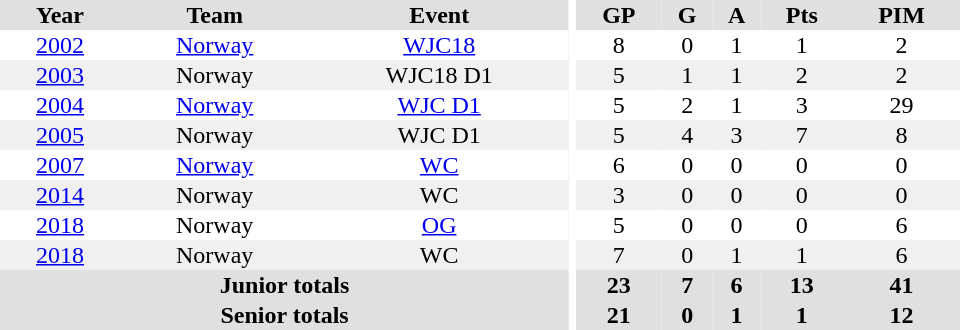<table border="0" cellpadding="1" cellspacing="0" ID="Table3" style="text-align:center; width:40em">
<tr ALIGN="center" bgcolor="#e0e0e0">
<th>Year</th>
<th>Team</th>
<th>Event</th>
<th rowspan="99" bgcolor="#ffffff"></th>
<th>GP</th>
<th>G</th>
<th>A</th>
<th>Pts</th>
<th>PIM</th>
</tr>
<tr>
<td><a href='#'>2002</a></td>
<td><a href='#'>Norway</a></td>
<td><a href='#'>WJC18</a></td>
<td>8</td>
<td>0</td>
<td>1</td>
<td>1</td>
<td>2</td>
</tr>
<tr bgcolor="#f0f0f0">
<td><a href='#'>2003</a></td>
<td>Norway</td>
<td>WJC18 D1</td>
<td>5</td>
<td>1</td>
<td>1</td>
<td>2</td>
<td>2</td>
</tr>
<tr>
<td><a href='#'>2004</a></td>
<td><a href='#'>Norway</a></td>
<td><a href='#'>WJC D1</a></td>
<td>5</td>
<td>2</td>
<td>1</td>
<td>3</td>
<td>29</td>
</tr>
<tr bgcolor="#f0f0f0">
<td><a href='#'>2005</a></td>
<td>Norway</td>
<td>WJC D1</td>
<td>5</td>
<td>4</td>
<td>3</td>
<td>7</td>
<td>8</td>
</tr>
<tr>
<td><a href='#'>2007</a></td>
<td><a href='#'>Norway</a></td>
<td><a href='#'>WC</a></td>
<td>6</td>
<td>0</td>
<td>0</td>
<td>0</td>
<td>0</td>
</tr>
<tr bgcolor="#f0f0f0">
<td><a href='#'>2014</a></td>
<td>Norway</td>
<td>WC</td>
<td>3</td>
<td>0</td>
<td>0</td>
<td>0</td>
<td>0</td>
</tr>
<tr>
<td><a href='#'>2018</a></td>
<td>Norway</td>
<td><a href='#'>OG</a></td>
<td>5</td>
<td>0</td>
<td>0</td>
<td>0</td>
<td>6</td>
</tr>
<tr bgcolor="#f0f0f0">
<td><a href='#'>2018</a></td>
<td>Norway</td>
<td>WC</td>
<td>7</td>
<td>0</td>
<td>1</td>
<td>1</td>
<td>6</td>
</tr>
<tr bgcolor="#e0e0e0">
<th colspan="3">Junior totals</th>
<th>23</th>
<th>7</th>
<th>6</th>
<th>13</th>
<th>41</th>
</tr>
<tr bgcolor="#e0e0e0">
<th colspan="3">Senior totals</th>
<th>21</th>
<th>0</th>
<th>1</th>
<th>1</th>
<th>12</th>
</tr>
</table>
